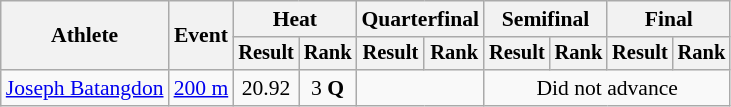<table class=wikitable style="font-size:90%">
<tr>
<th rowspan="2">Athlete</th>
<th rowspan="2">Event</th>
<th colspan="2">Heat</th>
<th colspan="2">Quarterfinal</th>
<th colspan="2">Semifinal</th>
<th colspan="2">Final</th>
</tr>
<tr style="font-size:95%">
<th>Result</th>
<th>Rank</th>
<th>Result</th>
<th>Rank</th>
<th>Result</th>
<th>Rank</th>
<th>Result</th>
<th>Rank</th>
</tr>
<tr align=center>
<td align=left><a href='#'>Joseph Batangdon</a></td>
<td align=left><a href='#'>200 m</a></td>
<td>20.92</td>
<td>3 <strong>Q</strong></td>
<td colspan=2></td>
<td colspan=4>Did not advance</td>
</tr>
</table>
